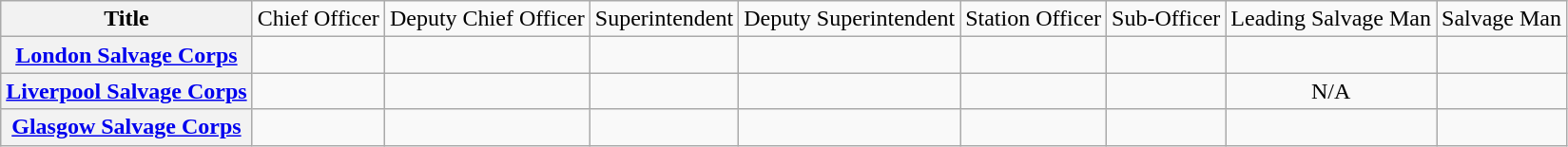<table class="wikitable">
<tr style="text-align:center;">
<th>Title</th>
<td>Chief Officer</td>
<td>Deputy Chief Officer</td>
<td>Superintendent</td>
<td>Deputy Superintendent</td>
<td>Station Officer</td>
<td>Sub-Officer</td>
<td>Leading Salvage Man</td>
<td>Salvage Man</td>
</tr>
<tr style="text-align:center;">
<th><a href='#'>London Salvage Corps</a></th>
<td></td>
<td></td>
<td></td>
<td></td>
<td></td>
<td></td>
<td></td>
<td></td>
</tr>
<tr style="text-align:center;">
<th><a href='#'>Liverpool Salvage Corps</a></th>
<td></td>
<td></td>
<td></td>
<td></td>
<td></td>
<td></td>
<td>N/A</td>
<td></td>
</tr>
<tr style="text-align:center;">
<th><a href='#'>Glasgow Salvage Corps</a></th>
<td></td>
<td></td>
<td></td>
<td></td>
<td></td>
<td></td>
<td></td>
<td></td>
</tr>
</table>
